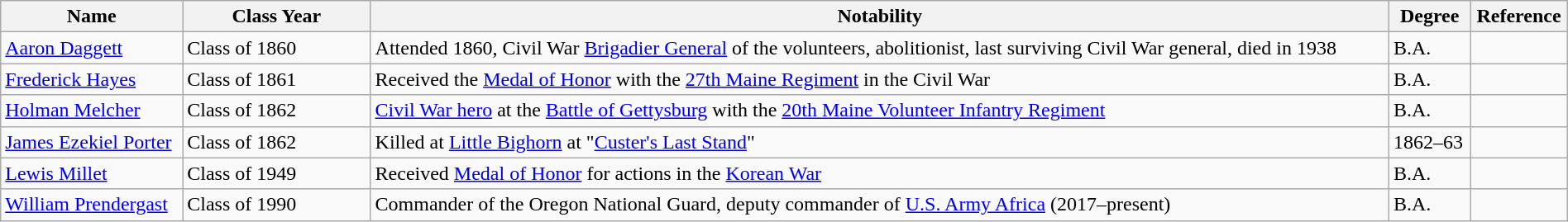<table class="wikitable" style="width:100%">
<tr>
<th style="width:*;">Name</th>
<th style="width:12%;">Class Year</th>
<th class="unsortable" style="width:65%;">Notability</th>
<th>Degree</th>
<th>Reference</th>
</tr>
<tr>
<td><a href='#'>Aaron Daggett</a></td>
<td>Class of 1860</td>
<td>Attended 1860, Civil War <a href='#'>Brigadier General</a> of the volunteers, abolitionist, last surviving Civil War general, died in 1938</td>
<td>B.A.</td>
<td></td>
</tr>
<tr>
<td><a href='#'>Frederick Hayes</a></td>
<td>Class of 1861</td>
<td>Received the <a href='#'>Medal of Honor</a> with the <a href='#'>27th Maine Regiment</a> in the Civil War</td>
<td>B.A.</td>
<td></td>
</tr>
<tr>
<td><a href='#'>Holman Melcher</a></td>
<td>Class of 1862</td>
<td><a href='#'>Civil War hero</a> at the <a href='#'>Battle of Gettysburg</a> with the <a href='#'>20th Maine Volunteer Infantry Regiment</a></td>
<td>B.A.</td>
<td></td>
</tr>
<tr>
<td><a href='#'>James Ezekiel Porter</a></td>
<td>Class of 1862</td>
<td>Killed at <a href='#'>Little Bighorn</a> at "<a href='#'>Custer's Last Stand</a>"</td>
<td>1862–63</td>
<td></td>
</tr>
<tr>
<td><a href='#'>Lewis Millet</a></td>
<td>Class of 1949</td>
<td>Received <a href='#'>Medal of Honor</a> for actions in the <a href='#'>Korean War</a></td>
<td>B.A.</td>
<td></td>
</tr>
<tr>
<td><a href='#'>William Prendergast</a></td>
<td>Class of 1990</td>
<td>Commander of the Oregon National Guard, deputy commander of <a href='#'>U.S. Army Africa</a> (2017–present)</td>
<td>B.A.</td>
<td></td>
</tr>
</table>
